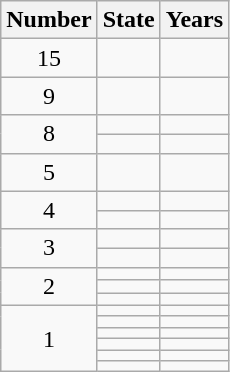<table class="wikitable centre">
<tr>
<th>Number</th>
<th>State</th>
<th>Years</th>
</tr>
<tr>
<td rowspan="1" align="center">15</td>
<td></td>
<td></td>
</tr>
<tr>
<td rowspan="1" align="center">9</td>
<td></td>
<td></td>
</tr>
<tr>
<td rowspan="2" align="center">8</td>
<td></td>
<td></td>
</tr>
<tr>
<td></td>
<td></td>
</tr>
<tr>
<td rowspan="1" align="center">5</td>
<td></td>
<td></td>
</tr>
<tr>
<td rowspan="2" align="center">4</td>
<td></td>
<td></td>
</tr>
<tr>
<td></td>
<td></td>
</tr>
<tr>
<td rowspan="2" align="center">3</td>
<td></td>
<td></td>
</tr>
<tr>
<td></td>
<td></td>
</tr>
<tr>
<td rowspan="3" align="center">2</td>
<td></td>
<td></td>
</tr>
<tr>
<td></td>
<td></td>
</tr>
<tr>
<td></td>
<td></td>
</tr>
<tr>
<td rowspan="7" align="center">1</td>
<td></td>
<td></td>
</tr>
<tr>
<td></td>
<td></td>
</tr>
<tr>
<td></td>
<td></td>
</tr>
<tr>
<td></td>
<td></td>
</tr>
<tr>
<td></td>
<td></td>
</tr>
<tr>
<td></td>
<td></td>
</tr>
</table>
